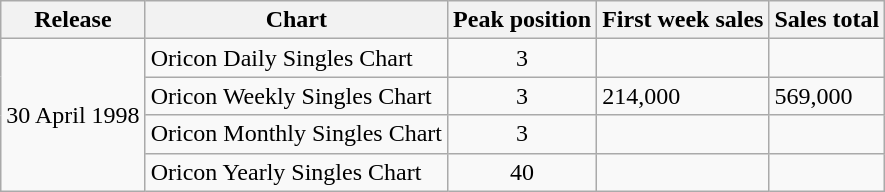<table class="wikitable">
<tr>
<th>Release</th>
<th>Chart</th>
<th>Peak position</th>
<th>First week sales</th>
<th>Sales total</th>
</tr>
<tr>
<td rowspan="4">30 April 1998</td>
<td>Oricon Daily Singles Chart</td>
<td align="center">3</td>
<td></td>
<td></td>
</tr>
<tr>
<td>Oricon Weekly Singles Chart</td>
<td align="center">3</td>
<td>214,000</td>
<td>569,000</td>
</tr>
<tr>
<td>Oricon Monthly Singles Chart</td>
<td align="center">3</td>
<td></td>
<td></td>
</tr>
<tr>
<td>Oricon Yearly Singles Chart</td>
<td align="center">40</td>
<td></td>
<td></td>
</tr>
</table>
